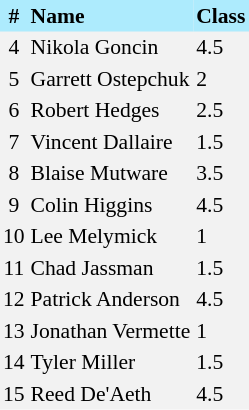<table border=0 cellpadding=2 cellspacing=0  |- bgcolor=#F2F2F2 style="text-align:center; font-size:90%;">
<tr bgcolor=#ADEBFD>
<th>#</th>
<th align=left>Name</th>
<th align=left>Class</th>
</tr>
<tr>
<td>4</td>
<td align=left>Nikola Goncin</td>
<td align=left>4.5</td>
</tr>
<tr>
<td>5</td>
<td align=left>Garrett Ostepchuk</td>
<td align=left>2</td>
</tr>
<tr>
<td>6</td>
<td align=left>Robert Hedges</td>
<td align=left>2.5</td>
</tr>
<tr>
<td>7</td>
<td align=left>Vincent Dallaire</td>
<td align=left>1.5</td>
</tr>
<tr>
<td>8</td>
<td align=left>Blaise Mutware</td>
<td align=left>3.5</td>
</tr>
<tr>
<td>9</td>
<td align=left>Colin Higgins</td>
<td align=left>4.5</td>
</tr>
<tr>
<td>10</td>
<td align=left>Lee Melymick</td>
<td align=left>1</td>
</tr>
<tr>
<td>11</td>
<td align=left>Chad Jassman</td>
<td align=left>1.5</td>
</tr>
<tr>
<td>12</td>
<td align=left>Patrick Anderson</td>
<td align=left>4.5</td>
</tr>
<tr>
<td>13</td>
<td align=left>Jonathan Vermette</td>
<td align=left>1</td>
</tr>
<tr>
<td>14</td>
<td align=left>Tyler Miller</td>
<td align=left>1.5</td>
</tr>
<tr>
<td>15</td>
<td align=left>Reed De'Aeth</td>
<td align=left>4.5</td>
</tr>
</table>
